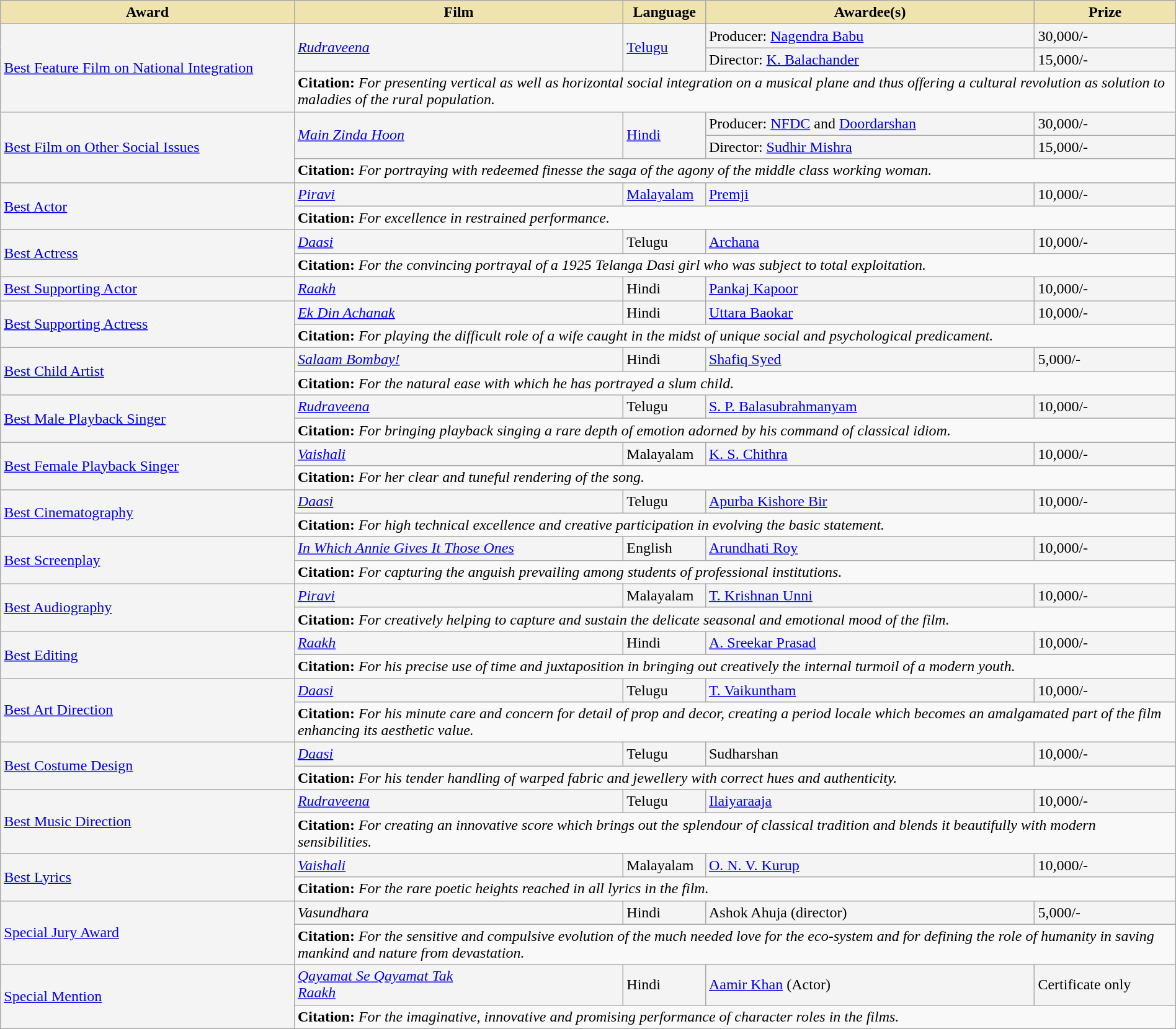<table class="wikitable" style="width:100%;">
<tr>
<th style="background-color:#EFE4B0;width:25%;">Award</th>
<th style="background-color:#EFE4B0;width:28%;">Film</th>
<th style="background-color:#EFE4B0;width:7%;">Language</th>
<th style="background-color:#EFE4B0;width:28%;">Awardee(s)</th>
<th style="background-color:#EFE4B0;width:12%;">Prize</th>
</tr>
<tr style="background-color:#F4F4F4">
<td rowspan="3"><a href='#'>Best Feature Film on National Integration</a></td>
<td rowspan="2"><em><a href='#'>Rudraveena</a></em></td>
<td rowspan="2"><a href='#'>Telugu</a></td>
<td>Producer: <a href='#'>Nagendra Babu</a></td>
<td> 30,000/-</td>
</tr>
<tr style="background-color:#F4F4F4">
<td>Director: <a href='#'>K. Balachander</a></td>
<td> 15,000/-</td>
</tr>
<tr style="background-color:#F9F9F9">
<td colspan="4"><strong>Citation:</strong> <em>For presenting vertical as well as horizontal social integration on a musical plane and thus offering a cultural revolution as solution to maladies of the rural population.</em></td>
</tr>
<tr style="background-color:#F4F4F4">
<td rowspan="3"><a href='#'>Best Film on Other Social Issues</a></td>
<td rowspan="2"><em><a href='#'>Main Zinda Hoon</a></em></td>
<td rowspan="2"><a href='#'>Hindi</a></td>
<td>Producer: <a href='#'>NFDC</a> and <a href='#'>Doordarshan</a></td>
<td> 30,000/-</td>
</tr>
<tr style="background-color:#F4F4F4">
<td>Director: <a href='#'>Sudhir Mishra</a></td>
<td> 15,000/-</td>
</tr>
<tr style="background-color:#F9F9F9">
<td colspan="4"><strong>Citation:</strong> <em>For portraying with redeemed finesse the saga of the agony of the middle class working woman.</em></td>
</tr>
<tr style="background-color:#F4F4F4">
<td rowspan="2"><a href='#'>Best Actor</a></td>
<td><em><a href='#'>Piravi</a></em></td>
<td><a href='#'>Malayalam</a></td>
<td><a href='#'>Premji</a></td>
<td> 10,000/-</td>
</tr>
<tr style="background-color:#F9F9F9">
<td colspan="4"><strong>Citation:</strong> <em>For excellence in restrained performance.</em></td>
</tr>
<tr style="background-color:#F4F4F4">
<td rowspan="2"><a href='#'>Best Actress</a></td>
<td><em><a href='#'>Daasi</a></em></td>
<td>Telugu</td>
<td><a href='#'>Archana</a></td>
<td> 10,000/-</td>
</tr>
<tr style="background-color:#F9F9F9">
<td colspan="4"><strong>Citation:</strong> <em>For the convincing portrayal of a 1925 Telanga Dasi girl who was subject to total exploitation.</em></td>
</tr>
<tr style="background-color:#F4F4F4">
<td><a href='#'>Best Supporting Actor</a></td>
<td><em><a href='#'>Raakh</a></em></td>
<td>Hindi</td>
<td><a href='#'>Pankaj Kapoor</a></td>
<td> 10,000/-</td>
</tr>
<tr style="background-color:#F4F4F4">
<td rowspan="2"><a href='#'>Best Supporting Actress</a></td>
<td><em><a href='#'>Ek Din Achanak</a></em></td>
<td>Hindi</td>
<td><a href='#'>Uttara Baokar</a></td>
<td> 10,000/-</td>
</tr>
<tr style="background-color:#F9F9F9">
<td colspan="4"><strong>Citation:</strong> <em>For playing the difficult role of a wife caught in the midst of unique social and psychological predicament.</em></td>
</tr>
<tr style="background-color:#F4F4F4">
<td rowspan="2"><a href='#'>Best Child Artist</a></td>
<td><em><a href='#'>Salaam Bombay!</a></em></td>
<td>Hindi</td>
<td><a href='#'>Shafiq Syed</a></td>
<td> 5,000/-</td>
</tr>
<tr style="background-color:#F9F9F9">
<td colspan="4"><strong>Citation:</strong> <em>For the natural ease with which he has portrayed a slum child.</em></td>
</tr>
<tr style="background-color:#F4F4F4">
<td rowspan="2"><a href='#'>Best Male Playback Singer</a></td>
<td><em><a href='#'>Rudraveena</a></em></td>
<td>Telugu</td>
<td><a href='#'>S. P. Balasubrahmanyam</a></td>
<td> 10,000/-</td>
</tr>
<tr style="background-color:#F9F9F9">
<td colspan="4"><strong>Citation:</strong> <em>For bringing playback singing a rare depth of emotion adorned by his command of classical idiom.</em></td>
</tr>
<tr style="background-color:#F4F4F4">
<td rowspan="2"><a href='#'>Best Female Playback Singer</a></td>
<td><em><a href='#'>Vaishali</a></em></td>
<td>Malayalam</td>
<td><a href='#'>K. S. Chithra</a></td>
<td> 10,000/-</td>
</tr>
<tr style="background-color:#F9F9F9">
<td colspan="4"><strong>Citation:</strong> <em>For her clear and tuneful rendering of the song.</em></td>
</tr>
<tr style="background-color:#F4F4F4">
<td rowspan="2"><a href='#'>Best Cinematography</a></td>
<td><em><a href='#'>Daasi</a></em></td>
<td>Telugu</td>
<td><a href='#'>Apurba Kishore Bir</a></td>
<td> 10,000/-</td>
</tr>
<tr style="background-color:#F9F9F9">
<td colspan="4"><strong>Citation:</strong> <em>For high technical excellence and creative participation in evolving the basic statement.</em></td>
</tr>
<tr style="background-color:#F4F4F4">
<td rowspan="2"><a href='#'>Best Screenplay</a></td>
<td><em><a href='#'>In Which Annie Gives It Those Ones</a></em></td>
<td>English</td>
<td><a href='#'>Arundhati Roy</a></td>
<td> 10,000/-</td>
</tr>
<tr style="background-color:#F9F9F9">
<td colspan="4"><strong>Citation:</strong> <em>For capturing the anguish prevailing among students of professional institutions.</em></td>
</tr>
<tr style="background-color:#F4F4F4">
<td rowspan="2"><a href='#'>Best Audiography</a></td>
<td><em><a href='#'>Piravi</a></em></td>
<td>Malayalam</td>
<td><a href='#'>T. Krishnan Unni</a></td>
<td> 10,000/-</td>
</tr>
<tr style="background-color:#F9F9F9">
<td colspan="4"><strong>Citation:</strong> <em>For creatively helping to capture and sustain the delicate seasonal and emotional mood of the film.</em></td>
</tr>
<tr style="background-color:#F4F4F4">
<td rowspan="2"><a href='#'>Best Editing</a></td>
<td><em><a href='#'>Raakh</a></em></td>
<td>Hindi</td>
<td><a href='#'>A. Sreekar Prasad</a></td>
<td> 10,000/-</td>
</tr>
<tr style="background-color:#F9F9F9">
<td colspan="4"><strong>Citation:</strong> <em>For his precise use of time and juxtaposition in bringing out creatively the internal turmoil of a modern youth.</em></td>
</tr>
<tr style="background-color:#F4F4F4">
<td rowspan="2"><a href='#'>Best Art Direction</a></td>
<td><em><a href='#'>Daasi</a></em></td>
<td>Telugu</td>
<td><a href='#'>T. Vaikuntham</a></td>
<td> 10,000/-</td>
</tr>
<tr style="background-color:#F9F9F9">
<td colspan="4"><strong>Citation:</strong> <em>For his minute care and concern for detail of prop and decor, creating a period locale which becomes an amalgamated part of the film enhancing its aesthetic value.</em></td>
</tr>
<tr style="background-color:#F4F4F4">
<td rowspan="2"><a href='#'>Best Costume Design</a></td>
<td><em><a href='#'>Daasi</a></em></td>
<td>Telugu</td>
<td>Sudharshan</td>
<td> 10,000/-</td>
</tr>
<tr style="background-color:#F9F9F9">
<td colspan="4"><strong>Citation:</strong> <em>For his tender handling of warped fabric and jewellery with correct hues and authenticity.</em></td>
</tr>
<tr style="background-color:#F4F4F4">
<td rowspan="2"><a href='#'>Best Music Direction</a></td>
<td><em><a href='#'>Rudraveena</a></em></td>
<td>Telugu</td>
<td><a href='#'>Ilaiyaraaja</a></td>
<td> 10,000/-</td>
</tr>
<tr style="background-color:#F9F9F9">
<td colspan="4"><strong>Citation:</strong> <em>For creating an innovative score which brings out the splendour of classical tradition and blends it beautifully with modern sensibilities.</em></td>
</tr>
<tr style="background-color:#F4F4F4">
<td rowspan="2"><a href='#'>Best Lyrics</a></td>
<td><em><a href='#'>Vaishali</a></em></td>
<td>Malayalam</td>
<td><a href='#'>O. N. V. Kurup</a></td>
<td> 10,000/-</td>
</tr>
<tr style="background-color:#F9F9F9">
<td colspan="4"><strong>Citation:</strong> <em>For the rare poetic heights reached in all lyrics in the film.</em></td>
</tr>
<tr style="background-color:#F4F4F4">
<td rowspan="2"><a href='#'>Special Jury Award</a></td>
<td><em>Vasundhara</em></td>
<td>Hindi</td>
<td>Ashok Ahuja (director)</td>
<td> 5,000/-</td>
</tr>
<tr style="background-color:#F9F9F9">
<td colspan="4"><strong>Citation:</strong> <em>For the sensitive and compulsive evolution of the much needed love for the eco-system and for defining the role of humanity in saving mankind and nature from devastation.</em></td>
</tr>
<tr style="background-color:#F4F4F4">
<td rowspan="2"><a href='#'>Special Mention</a></td>
<td><em><a href='#'>Qayamat Se Qayamat Tak</a></em><br><em><a href='#'>Raakh</a></em></td>
<td>Hindi</td>
<td><a href='#'>Aamir Khan</a> (Actor)</td>
<td>Certificate only</td>
</tr>
<tr style="background-color:#F9F9F9">
<td colspan="4"><strong>Citation:</strong> <em>For the imaginative, innovative and promising performance of character roles in the films.</em></td>
</tr>
</table>
